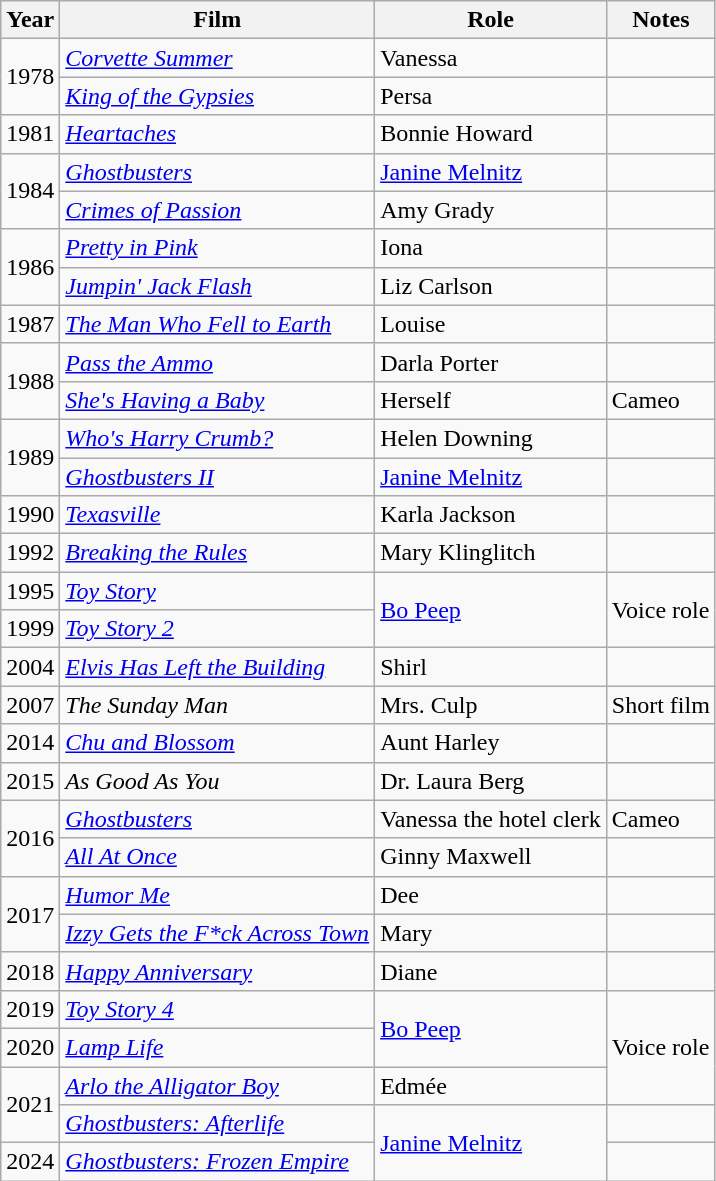<table class="wikitable sortable">
<tr>
<th>Year</th>
<th>Film</th>
<th>Role</th>
<th class="unsortable">Notes</th>
</tr>
<tr>
<td rowspan="2" align="center">1978</td>
<td><em><a href='#'>Corvette Summer</a></em></td>
<td>Vanessa</td>
<td></td>
</tr>
<tr>
<td><em><a href='#'>King of the Gypsies</a></em></td>
<td>Persa</td>
<td></td>
</tr>
<tr>
<td align="center">1981</td>
<td><em><a href='#'>Heartaches</a></em></td>
<td>Bonnie Howard</td>
<td></td>
</tr>
<tr>
<td rowspan="2" align="center">1984</td>
<td><em><a href='#'>Ghostbusters</a></em></td>
<td><a href='#'>Janine Melnitz</a></td>
<td></td>
</tr>
<tr>
<td><em><a href='#'>Crimes of Passion</a></em></td>
<td>Amy Grady</td>
<td></td>
</tr>
<tr>
<td rowspan="2" align="center">1986</td>
<td><em><a href='#'>Pretty in Pink</a></em></td>
<td>Iona</td>
<td></td>
</tr>
<tr>
<td><em><a href='#'>Jumpin' Jack Flash</a></em></td>
<td>Liz Carlson</td>
<td></td>
</tr>
<tr>
<td align="center">1987</td>
<td><em><a href='#'>The Man Who Fell to Earth</a></em></td>
<td>Louise</td>
<td></td>
</tr>
<tr>
<td rowspan="2" align="center">1988</td>
<td><em><a href='#'>Pass the Ammo</a></em></td>
<td>Darla Porter</td>
<td></td>
</tr>
<tr>
<td><em><a href='#'>She's Having a Baby</a></em></td>
<td>Herself</td>
<td>Cameo</td>
</tr>
<tr>
<td rowspan="2" align="center">1989</td>
<td><em><a href='#'>Who's Harry Crumb?</a></em></td>
<td>Helen Downing</td>
<td></td>
</tr>
<tr>
<td><em><a href='#'>Ghostbusters II</a></em></td>
<td><a href='#'>Janine Melnitz</a></td>
<td></td>
</tr>
<tr>
<td align="center">1990</td>
<td><em><a href='#'>Texasville</a></em></td>
<td>Karla Jackson</td>
<td></td>
</tr>
<tr>
<td align="center">1992</td>
<td><em><a href='#'>Breaking the Rules</a></em></td>
<td>Mary Klinglitch</td>
<td></td>
</tr>
<tr>
<td align="center">1995</td>
<td><em><a href='#'>Toy Story</a></em></td>
<td rowspan=2><a href='#'>Bo Peep</a></td>
<td rowspan=2>Voice role</td>
</tr>
<tr>
<td align="center">1999</td>
<td><em><a href='#'>Toy Story 2</a></em></td>
</tr>
<tr>
<td align="center">2004</td>
<td><em><a href='#'>Elvis Has Left the Building</a></em></td>
<td>Shirl</td>
<td></td>
</tr>
<tr>
<td align="center">2007</td>
<td><em>The Sunday Man</em></td>
<td>Mrs. Culp</td>
<td>Short film</td>
</tr>
<tr>
<td align="center">2014</td>
<td><em><a href='#'>Chu and Blossom</a></em></td>
<td>Aunt Harley</td>
<td></td>
</tr>
<tr>
<td align="center">2015</td>
<td><em>As Good As You</em></td>
<td>Dr. Laura Berg</td>
<td></td>
</tr>
<tr>
<td rowspan="2" align="center">2016</td>
<td><em><a href='#'>Ghostbusters</a></em></td>
<td>Vanessa the hotel clerk</td>
<td>Cameo</td>
</tr>
<tr>
<td><em><a href='#'>All At Once</a></em></td>
<td>Ginny Maxwell</td>
<td></td>
</tr>
<tr>
<td rowspan="2" align="center">2017</td>
<td><em><a href='#'>Humor Me</a></em></td>
<td>Dee</td>
<td></td>
</tr>
<tr>
<td><em><a href='#'>Izzy Gets the F*ck Across Town</a></em></td>
<td>Mary</td>
<td></td>
</tr>
<tr>
<td align="center">2018</td>
<td><em><a href='#'>Happy Anniversary</a></em></td>
<td>Diane</td>
<td></td>
</tr>
<tr>
<td align="center">2019</td>
<td><em><a href='#'>Toy Story 4</a></em></td>
<td rowspan=2><a href='#'>Bo Peep</a></td>
<td rowspan=3>Voice role</td>
</tr>
<tr>
<td align="center">2020</td>
<td><em><a href='#'>Lamp Life</a></em></td>
</tr>
<tr>
<td rowspan="2" align="center">2021</td>
<td><em><a href='#'>Arlo the Alligator Boy</a></em></td>
<td>Edmée</td>
</tr>
<tr>
<td><em><a href='#'>Ghostbusters: Afterlife</a></em></td>
<td rowspan=2><a href='#'>Janine Melnitz</a></td>
<td></td>
</tr>
<tr>
<td align="center">2024</td>
<td><em><a href='#'>Ghostbusters: Frozen Empire</a></em></td>
<td></td>
</tr>
</table>
